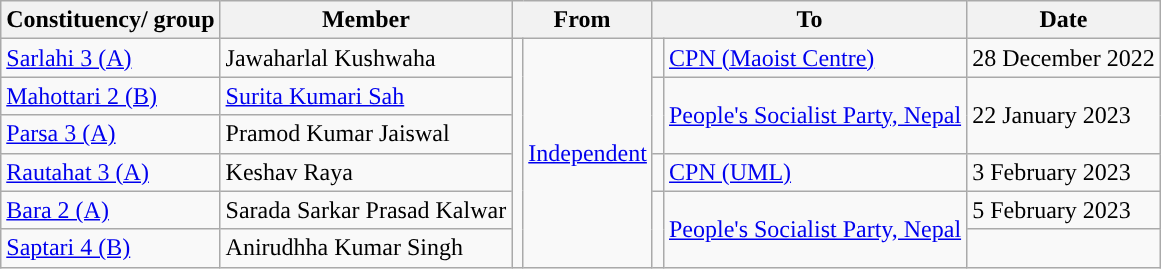<table class="wikitable">
<tr>
<th>Constituency/ group</th>
<th>Member</th>
<th colspan="2">From</th>
<th colspan="2">To</th>
<th>Date</th>
</tr>
<tr>
<td><a href='#'>Sarlahi 3 (A)</a></td>
<td>Jawaharlal Kushwaha</td>
<td rowspan="6"></td>
<td rowspan="6"><a href='#'>Independent</a></td>
<td></td>
<td><a href='#'>CPN (Maoist Centre)</a></td>
<td>28 December 2022</td>
</tr>
<tr>
<td><a href='#'>Mahottari 2 (B)</a></td>
<td><a href='#'>Surita Kumari Sah</a></td>
<td rowspan="2"></td>
<td rowspan="2"><a href='#'>People's Socialist Party, Nepal</a></td>
<td rowspan="2">22 January 2023</td>
</tr>
<tr>
<td><a href='#'>Parsa 3 (A)</a></td>
<td>Pramod Kumar Jaiswal</td>
</tr>
<tr>
<td><a href='#'>Rautahat 3 (A)</a></td>
<td>Keshav Raya</td>
<td></td>
<td><a href='#'>CPN (UML)</a></td>
<td>3 February 2023</td>
</tr>
<tr>
<td><a href='#'>Bara 2 (A)</a></td>
<td>Sarada Sarkar Prasad Kalwar</td>
<td rowspan="2"></td>
<td rowspan="2"><a href='#'>People's Socialist Party, Nepal</a></td>
<td>5 February 2023</td>
</tr>
<tr>
<td><a href='#'>Saptari 4 (B)</a></td>
<td>Anirudhha Kumar Singh</td>
<td></td>
</tr>
</table>
